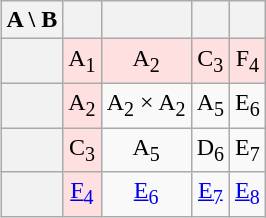<table class="wikitable" style="float:right; clear:right;">
<tr>
<th>A \ B</th>
<th><a href='#'></a></th>
<th><a href='#'></a></th>
<th><a href='#'></a></th>
<th><a href='#'></a></th>
</tr>
<tr align=center  BGCOLOR="#ffe0e0">
<th><a href='#'></a></th>
<td>A<sub>1</sub><br></td>
<td>A<sub>2</sub><br></td>
<td>C<sub>3</sub><br></td>
<td>F<sub>4</sub><br></td>
</tr>
<tr align=center>
<th><a href='#'></a></th>
<td BGCOLOR="#ffe0e0" valign=top>A<sub>2</sub><br></td>
<td valign=top>A<sub>2</sub> × A<sub>2</sub><br></td>
<td>A<sub>5</sub><br></td>
<td>E<sub>6</sub><br></td>
</tr>
<tr align=center>
<th><a href='#'></a></th>
<td BGCOLOR="#ffe0e0" valign=top>C<sub>3</sub><br></td>
<td valign=top>A<sub>5</sub><br></td>
<td>D<sub>6</sub><br></td>
<td>E<sub>7</sub><br></td>
</tr>
<tr align=center>
<th><a href='#'></a></th>
<td BGCOLOR="#ffe0e0" valign=top><a href='#'>F<sub>4</sub></a><br></td>
<td><a href='#'>E<sub>6</sub></a><br></td>
<td><a href='#'>E<sub>7</sub></a><br></td>
<td><a href='#'>E<sub>8</sub></a><br></td>
</tr>
</table>
